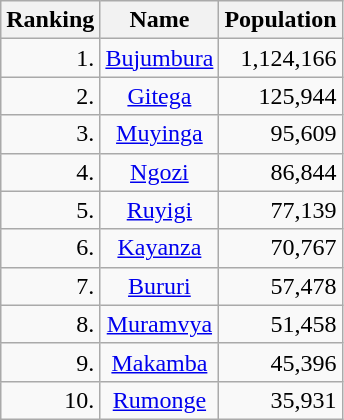<table class="wikitable" style="text-align:center; margin-right:150px">
<tr>
<th align="center">Ranking</th>
<th align="center">Name</th>
<th align="center">Population</th>
</tr>
<tr>
<td align="right">1.</td>
<td><a href='#'>Bujumbura</a></td>
<td align="right">1,124,166</td>
</tr>
<tr>
<td align="right">2.</td>
<td><a href='#'>Gitega</a></td>
<td align="right">125,944</td>
</tr>
<tr>
<td align="right">3.</td>
<td><a href='#'>Muyinga</a></td>
<td align="right">95,609</td>
</tr>
<tr>
<td align="right">4.</td>
<td><a href='#'>Ngozi</a></td>
<td align="right">86,844</td>
</tr>
<tr>
<td align="right">5.</td>
<td><a href='#'>Ruyigi</a></td>
<td align="right">77,139</td>
</tr>
<tr>
<td align="right">6.</td>
<td><a href='#'>Kayanza</a></td>
<td align="right">70,767</td>
</tr>
<tr>
<td align="right">7.</td>
<td><a href='#'>Bururi</a></td>
<td align="right">57,478</td>
</tr>
<tr>
<td align="right">8.</td>
<td><a href='#'>Muramvya</a></td>
<td align="right">51,458</td>
</tr>
<tr>
<td align="right">9.</td>
<td><a href='#'>Makamba</a></td>
<td align="right">45,396</td>
</tr>
<tr>
<td align="right">10.</td>
<td><a href='#'>Rumonge</a></td>
<td align="right">35,931</td>
</tr>
</table>
